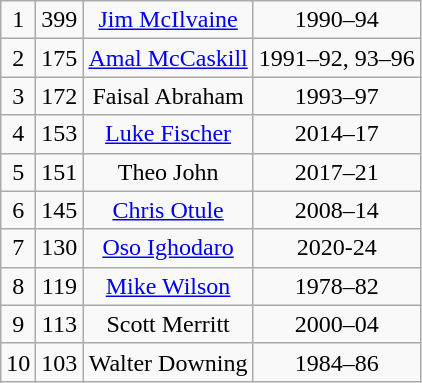<table class="wikitable" style="text-align:center">
<tr>
<td>1</td>
<td>399</td>
<td><a href='#'>Jim McIlvaine</a></td>
<td>1990–94</td>
</tr>
<tr>
<td>2</td>
<td>175</td>
<td><a href='#'>Amal McCaskill</a></td>
<td>1991–92, 93–96</td>
</tr>
<tr>
<td>3</td>
<td>172</td>
<td>Faisal Abraham</td>
<td>1993–97</td>
</tr>
<tr>
<td>4</td>
<td>153</td>
<td><a href='#'>Luke Fischer</a></td>
<td>2014–17</td>
</tr>
<tr>
<td>5</td>
<td>151</td>
<td>Theo John</td>
<td>2017–21</td>
</tr>
<tr>
<td>6</td>
<td>145</td>
<td><a href='#'>Chris Otule</a></td>
<td>2008–14</td>
</tr>
<tr>
<td>7</td>
<td>130</td>
<td><a href='#'>Oso Ighodaro</a></td>
<td>2020-24</td>
</tr>
<tr>
<td>8</td>
<td>119</td>
<td><a href='#'>Mike Wilson</a></td>
<td>1978–82</td>
</tr>
<tr>
<td>9</td>
<td>113</td>
<td>Scott Merritt</td>
<td>2000–04</td>
</tr>
<tr>
<td>10</td>
<td>103</td>
<td>Walter Downing</td>
<td>1984–86</td>
</tr>
</table>
